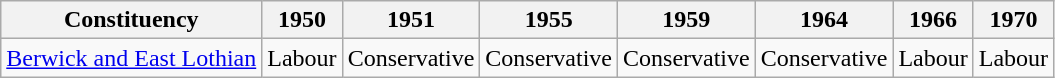<table class="wikitable">
<tr>
<th>Constituency</th>
<th>1950</th>
<th>1951</th>
<th>1955</th>
<th>1959</th>
<th>1964</th>
<th>1966</th>
<th>1970</th>
</tr>
<tr>
<td><a href='#'>Berwick and East Lothian</a></td>
<td bgcolor=>Labour</td>
<td bgcolor=>Conservative</td>
<td bgcolor=>Conservative</td>
<td bgcolor=>Conservative</td>
<td bgcolor=>Conservative</td>
<td bgcolor=>Labour</td>
<td bgcolor=>Labour</td>
</tr>
</table>
